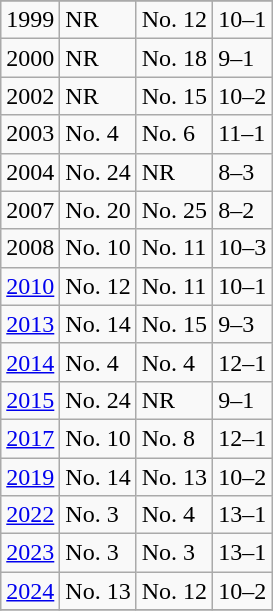<table class="wikitable">
<tr>
</tr>
<tr>
<td>1999</td>
<td>NR</td>
<td>No. 12</td>
<td>10–1</td>
</tr>
<tr>
<td>2000</td>
<td>NR</td>
<td>No. 18</td>
<td>9–1</td>
</tr>
<tr>
<td>2002</td>
<td>NR</td>
<td>No. 15</td>
<td>10–2</td>
</tr>
<tr>
<td>2003</td>
<td>No. 4</td>
<td>No. 6</td>
<td>11–1</td>
</tr>
<tr>
<td>2004</td>
<td>No. 24</td>
<td>NR</td>
<td>8–3</td>
</tr>
<tr>
<td>2007</td>
<td>No. 20</td>
<td>No. 25</td>
<td>8–2</td>
</tr>
<tr>
<td>2008</td>
<td>No. 10</td>
<td>No. 11</td>
<td>10–3</td>
</tr>
<tr>
<td><a href='#'>2010</a></td>
<td>No. 12</td>
<td>No. 11</td>
<td>10–1</td>
</tr>
<tr>
<td><a href='#'>2013</a></td>
<td>No. 14</td>
<td>No. 15</td>
<td>9–3</td>
</tr>
<tr>
<td><a href='#'>2014</a></td>
<td>No. 4</td>
<td>No. 4</td>
<td>12–1</td>
</tr>
<tr>
<td><a href='#'>2015</a></td>
<td>No. 24</td>
<td>NR</td>
<td>9–1</td>
</tr>
<tr>
<td><a href='#'>2017</a></td>
<td>No. 10</td>
<td>No. 8</td>
<td>12–1</td>
</tr>
<tr>
<td><a href='#'>2019</a></td>
<td>No. 14</td>
<td>No. 13</td>
<td>10–2</td>
</tr>
<tr>
<td><a href='#'>2022</a></td>
<td>No. 3</td>
<td>No. 4</td>
<td>13–1</td>
</tr>
<tr>
<td><a href='#'>2023</a></td>
<td>No. 3</td>
<td>No. 3</td>
<td>13–1</td>
</tr>
<tr>
<td><a href='#'>2024</a></td>
<td>No. 13</td>
<td>No. 12</td>
<td>10–2</td>
</tr>
<tr>
</tr>
</table>
